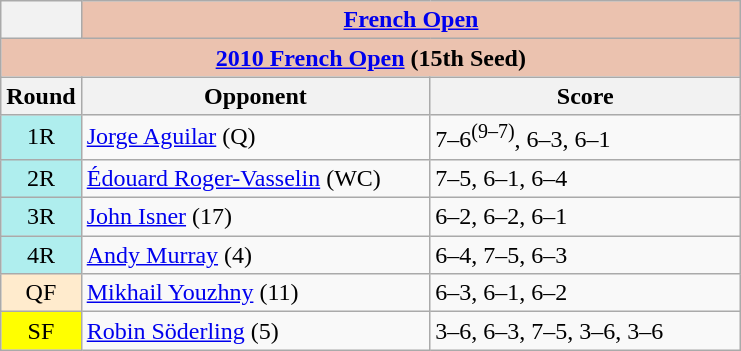<table class="wikitable collapsible collapsed">
<tr>
<th></th>
<th colspan=2 style="background:#ebc2af;"><a href='#'>French Open</a></th>
</tr>
<tr>
<th colspan=3 style="background:#ebc2af;"><a href='#'>2010 French Open</a> (15th Seed)</th>
</tr>
<tr>
<th>Round</th>
<th width=225>Opponent</th>
<th width=200>Score</th>
</tr>
<tr>
<td style="text-align:center; background:#afeeee;">1R</td>
<td> <a href='#'>Jorge Aguilar</a> (Q)</td>
<td>7–6<sup>(9–7)</sup>, 6–3, 6–1</td>
</tr>
<tr>
<td style="text-align:center; background:#afeeee;">2R</td>
<td> <a href='#'>Édouard Roger-Vasselin</a> (WC)</td>
<td>7–5, 6–1, 6–4</td>
</tr>
<tr>
<td style="text-align:center; background:#afeeee;">3R</td>
<td> <a href='#'>John Isner</a> (17)</td>
<td>6–2, 6–2, 6–1</td>
</tr>
<tr>
<td style="text-align:center; background:#afeeee;">4R</td>
<td> <a href='#'>Andy Murray</a> (4)</td>
<td>6–4, 7–5, 6–3</td>
</tr>
<tr>
<td style="text-align:center; background:#ffebcd;">QF</td>
<td> <a href='#'>Mikhail Youzhny</a> (11)</td>
<td>6–3, 6–1, 6–2</td>
</tr>
<tr>
<td style="text-align:center; background:yellow;">SF</td>
<td> <a href='#'>Robin Söderling</a> (5)</td>
<td>3–6, 6–3, 7–5, 3–6, 3–6</td>
</tr>
</table>
